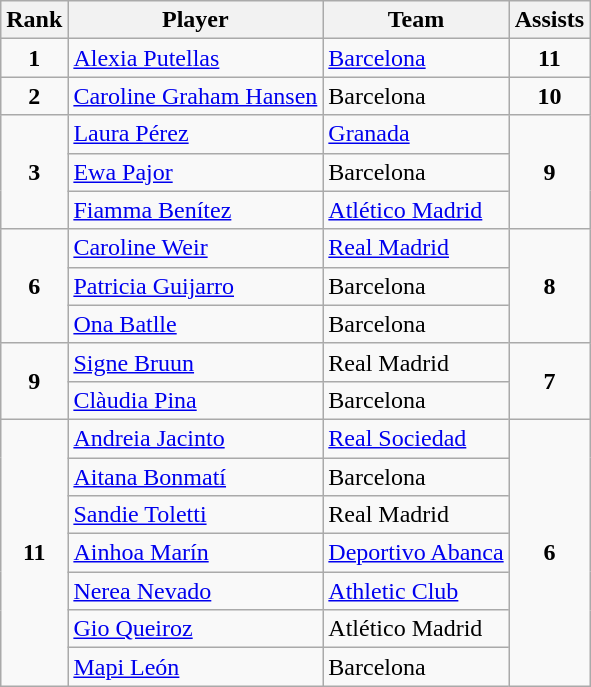<table class="wikitable" style="text-align:center">
<tr>
<th>Rank</th>
<th>Player</th>
<th>Team</th>
<th>Assists</th>
</tr>
<tr>
<td><strong>1</strong></td>
<td align="left"> <a href='#'>Alexia Putellas</a></td>
<td align="left"><a href='#'>Barcelona</a></td>
<td><strong>11</strong></td>
</tr>
<tr>
<td><strong>2</strong></td>
<td align="left"> <a href='#'>Caroline Graham Hansen</a></td>
<td align="left">Barcelona</td>
<td><strong>10</strong></td>
</tr>
<tr>
<td rowspan="3"><strong>3</strong></td>
<td align="left"> <a href='#'>Laura Pérez</a></td>
<td align="left"><a href='#'>Granada</a></td>
<td rowspan="3"><strong>9</strong></td>
</tr>
<tr>
<td align="left"> <a href='#'>Ewa Pajor</a></td>
<td align="left">Barcelona</td>
</tr>
<tr>
<td align="left"> <a href='#'>Fiamma Benítez</a></td>
<td align="left"><a href='#'>Atlético Madrid</a></td>
</tr>
<tr>
<td rowspan="3"><strong>6</strong></td>
<td align="left"> <a href='#'>Caroline Weir</a></td>
<td align="left"><a href='#'>Real Madrid</a></td>
<td rowspan="3"><strong>8</strong></td>
</tr>
<tr>
<td align="left"> <a href='#'>Patricia Guijarro</a></td>
<td align="left">Barcelona</td>
</tr>
<tr>
<td align="left"> <a href='#'>Ona Batlle</a></td>
<td align="left">Barcelona</td>
</tr>
<tr>
<td rowspan="2"><strong>9</strong></td>
<td align="left"> <a href='#'>Signe Bruun</a></td>
<td align="left">Real Madrid</td>
<td rowspan="2"><strong>7</strong></td>
</tr>
<tr>
<td align="left"> <a href='#'>Clàudia Pina</a></td>
<td align="left">Barcelona</td>
</tr>
<tr>
<td rowspan="7"><strong>11</strong></td>
<td align="left"> <a href='#'>Andreia Jacinto</a></td>
<td align="left"><a href='#'>Real Sociedad</a></td>
<td rowspan="7"><strong>6</strong></td>
</tr>
<tr>
<td align="left"> <a href='#'>Aitana Bonmatí</a></td>
<td align="left">Barcelona</td>
</tr>
<tr>
<td align="left"> <a href='#'>Sandie Toletti</a></td>
<td align="left">Real Madrid</td>
</tr>
<tr>
<td align="left"> <a href='#'>Ainhoa Marín</a></td>
<td align="left"><a href='#'>Deportivo Abanca</a></td>
</tr>
<tr>
<td align="left"> <a href='#'>Nerea Nevado</a></td>
<td align="left"><a href='#'>Athletic Club</a></td>
</tr>
<tr>
<td align="left"> <a href='#'>Gio Queiroz</a></td>
<td align="left">Atlético Madrid</td>
</tr>
<tr>
<td align="left"> <a href='#'>Mapi León</a></td>
<td align="left">Barcelona</td>
</tr>
</table>
